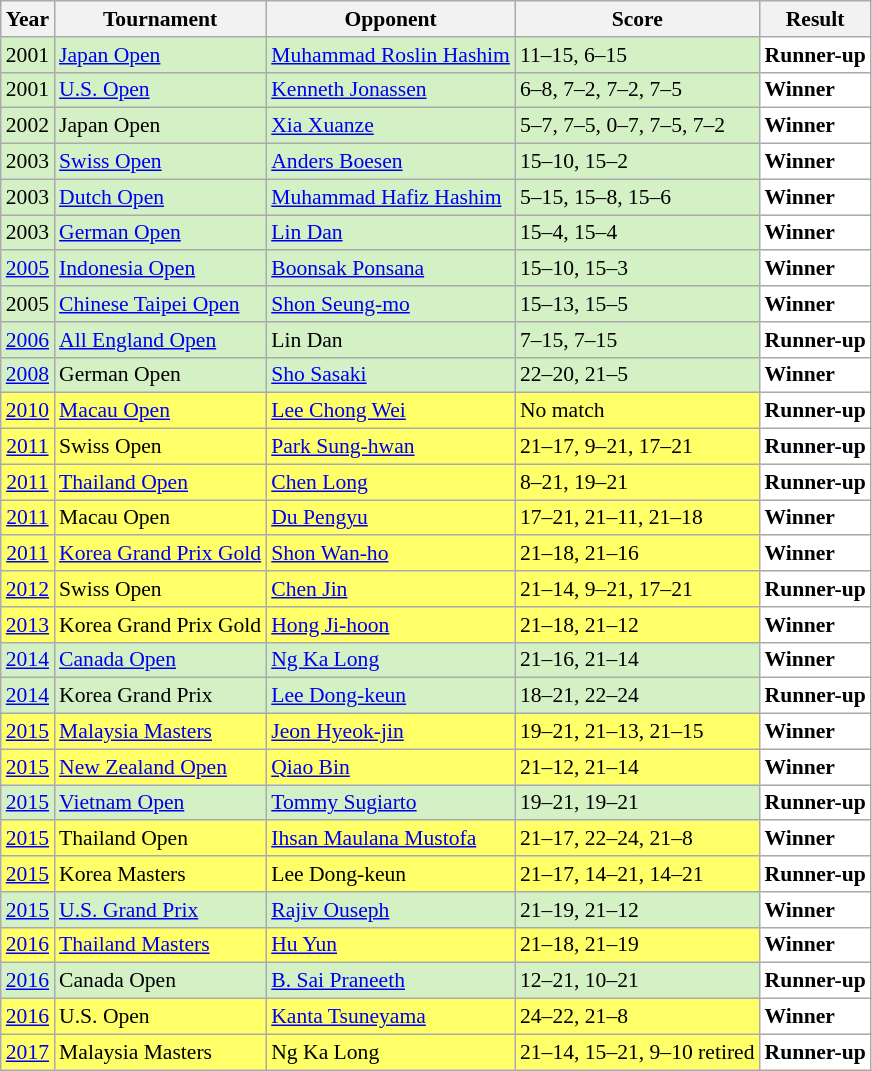<table class="sortable wikitable" style="font-size: 90%">
<tr>
<th>Year</th>
<th>Tournament</th>
<th>Opponent</th>
<th>Score</th>
<th>Result</th>
</tr>
<tr style="background:#D4F1C5">
<td align="center">2001</td>
<td align="left"><a href='#'>Japan Open</a></td>
<td align="left"> <a href='#'>Muhammad Roslin Hashim</a></td>
<td align="left">11–15, 6–15</td>
<td style="text-align:left; background:white"> <strong>Runner-up</strong></td>
</tr>
<tr style="background:#D4F1C5">
<td align="center">2001</td>
<td align="left"><a href='#'>U.S. Open</a></td>
<td align="left"> <a href='#'>Kenneth Jonassen</a></td>
<td align="left">6–8, 7–2, 7–2, 7–5</td>
<td style="text-align:left; background:white"> <strong>Winner</strong></td>
</tr>
<tr style="background:#D4F1C5">
<td align="center">2002</td>
<td align="left">Japan Open</td>
<td align="left"> <a href='#'>Xia Xuanze</a></td>
<td align="left">5–7, 7–5, 0–7, 7–5, 7–2</td>
<td style="text-align:left; background:white"> <strong>Winner</strong></td>
</tr>
<tr style="background:#D4F1C5">
<td align="center">2003</td>
<td align="left"><a href='#'>Swiss Open</a></td>
<td align="left"> <a href='#'>Anders Boesen</a></td>
<td align="left">15–10, 15–2</td>
<td style="text-align:left; background:white"> <strong>Winner</strong></td>
</tr>
<tr style="background:#D4F1C5">
<td align="center">2003</td>
<td align="left"><a href='#'>Dutch Open</a></td>
<td align="left"> <a href='#'>Muhammad Hafiz Hashim</a></td>
<td align="left">5–15, 15–8, 15–6</td>
<td style="text-align:left; background:white"> <strong>Winner</strong></td>
</tr>
<tr style="background:#D4F1C5">
<td align="center">2003</td>
<td align="left"><a href='#'>German Open</a></td>
<td align="left"> <a href='#'>Lin Dan</a></td>
<td align="left">15–4, 15–4</td>
<td style="text-align:left; background:white"> <strong>Winner</strong></td>
</tr>
<tr style="background:#D4F1C5">
<td align="center"><a href='#'>2005</a></td>
<td align="left"><a href='#'>Indonesia Open</a></td>
<td align="left"> <a href='#'>Boonsak Ponsana</a></td>
<td align="left">15–10, 15–3</td>
<td style="text-align:left; background:white"> <strong>Winner</strong></td>
</tr>
<tr style="background:#D4F1C5">
<td align="center">2005</td>
<td align="left"><a href='#'>Chinese Taipei Open</a></td>
<td align="left"> <a href='#'>Shon Seung-mo</a></td>
<td align="left">15–13, 15–5</td>
<td style="text-align:left; background:white"> <strong>Winner</strong></td>
</tr>
<tr style="background:#D4F1C5">
<td align="center"><a href='#'>2006</a></td>
<td align="left"><a href='#'>All England Open</a></td>
<td align="left"> Lin Dan</td>
<td align="left">7–15, 7–15</td>
<td style="text-align:left; background:white"> <strong>Runner-up</strong></td>
</tr>
<tr style="background:#D4F1C5">
<td align="center"><a href='#'>2008</a></td>
<td align="left">German Open</td>
<td align="left"> <a href='#'>Sho Sasaki</a></td>
<td align="left">22–20, 21–5</td>
<td style="text-align:left; background:white"> <strong>Winner</strong></td>
</tr>
<tr style="background:#FFFF67">
<td align="center"><a href='#'>2010</a></td>
<td align="left"><a href='#'>Macau Open</a></td>
<td align="left"> <a href='#'>Lee Chong Wei</a></td>
<td align="left">No match</td>
<td style="text-align:left; background:white"> <strong>Runner-up</strong></td>
</tr>
<tr style="background:#FFFF67">
<td align="center"><a href='#'>2011</a></td>
<td align="left">Swiss Open</td>
<td align="left"> <a href='#'>Park Sung-hwan</a></td>
<td align="left">21–17, 9–21, 17–21</td>
<td style="text-align:left; background:white"> <strong>Runner-up</strong></td>
</tr>
<tr style="background:#FFFF67">
<td align="center"><a href='#'>2011</a></td>
<td align="left"><a href='#'>Thailand Open</a></td>
<td align="left"> <a href='#'>Chen Long</a></td>
<td align="left">8–21, 19–21</td>
<td style="text-align:left; background:white"> <strong>Runner-up</strong></td>
</tr>
<tr style="background:#FFFF67">
<td align="center"><a href='#'>2011</a></td>
<td align="left">Macau Open</td>
<td align="left"> <a href='#'>Du Pengyu</a></td>
<td align="left">17–21, 21–11, 21–18</td>
<td style="text-align:left; background:white"> <strong>Winner</strong></td>
</tr>
<tr style="background:#FFFF67">
<td align="center"><a href='#'>2011</a></td>
<td align="left"><a href='#'>Korea Grand Prix Gold</a></td>
<td align="left"> <a href='#'>Shon Wan-ho</a></td>
<td align="left">21–18, 21–16</td>
<td style="text-align:left; background:white"> <strong>Winner</strong></td>
</tr>
<tr style="background:#FFFF67">
<td align="center"><a href='#'>2012</a></td>
<td align="left">Swiss Open</td>
<td align="left"> <a href='#'>Chen Jin</a></td>
<td align="left">21–14, 9–21, 17–21</td>
<td style="text-align:left; background:white"> <strong>Runner-up</strong></td>
</tr>
<tr style="background:#FFFF67">
<td align="center"><a href='#'>2013</a></td>
<td align="left">Korea Grand Prix Gold</td>
<td align="left"> <a href='#'>Hong Ji-hoon</a></td>
<td align="left">21–18, 21–12</td>
<td style="text-align:left; background:white"> <strong>Winner</strong></td>
</tr>
<tr style="background:#D4F1C5">
<td align="center"><a href='#'>2014</a></td>
<td align="left"><a href='#'>Canada Open</a></td>
<td align="left"> <a href='#'>Ng Ka Long</a></td>
<td align="left">21–16, 21–14</td>
<td style="text-align:left; background:white"> <strong>Winner</strong></td>
</tr>
<tr style="background:#D4F1C5">
<td align="center"><a href='#'>2014</a></td>
<td align="left">Korea Grand Prix</td>
<td align="left"> <a href='#'>Lee Dong-keun</a></td>
<td align="left">18–21, 22–24</td>
<td style="text-align:left; background:white"> <strong>Runner-up</strong></td>
</tr>
<tr style="background:#FFFF67">
<td align="center"><a href='#'>2015</a></td>
<td align="left"><a href='#'>Malaysia Masters</a></td>
<td align="left"> <a href='#'>Jeon Hyeok-jin</a></td>
<td align="left">19–21, 21–13, 21–15</td>
<td style="text-align:left; background:white"> <strong>Winner</strong></td>
</tr>
<tr style="background:#FFFF67">
<td align="center"><a href='#'>2015</a></td>
<td align="left"><a href='#'>New Zealand Open</a></td>
<td align="left"> <a href='#'>Qiao Bin</a></td>
<td align="left">21–12, 21–14</td>
<td style="text-align:left; background:white"> <strong>Winner</strong></td>
</tr>
<tr style="background:#D4F1C5">
<td align="center"><a href='#'>2015</a></td>
<td align="left"><a href='#'>Vietnam Open</a></td>
<td align="left"> <a href='#'>Tommy Sugiarto</a></td>
<td align="left">19–21, 19–21</td>
<td style="text-align:left; background:white"> <strong>Runner-up</strong></td>
</tr>
<tr style="background:#FFFF67">
<td align="center"><a href='#'>2015</a></td>
<td align="left">Thailand Open</td>
<td align="left"> <a href='#'>Ihsan Maulana Mustofa</a></td>
<td align="left">21–17, 22–24, 21–8</td>
<td style="text-align:left; background:white"> <strong>Winner</strong></td>
</tr>
<tr style="background:#FFFF67">
<td align="center"><a href='#'>2015</a></td>
<td align="left">Korea Masters</td>
<td align="left"> Lee Dong-keun</td>
<td align="left">21–17, 14–21, 14–21</td>
<td style="text-align:left; background:white"> <strong>Runner-up</strong></td>
</tr>
<tr style="background:#D4F1C5">
<td align="center"><a href='#'>2015</a></td>
<td align="left"><a href='#'>U.S. Grand Prix</a></td>
<td align="left"> <a href='#'>Rajiv Ouseph</a></td>
<td align="left">21–19, 21–12</td>
<td style="text-align:left; background:white"> <strong>Winner</strong></td>
</tr>
<tr style="background:#FFFF67">
<td align="center"><a href='#'>2016</a></td>
<td align="left"><a href='#'>Thailand Masters</a></td>
<td align="left"> <a href='#'>Hu Yun</a></td>
<td align="left">21–18, 21–19</td>
<td style="text-align:left; background:white"> <strong>Winner</strong></td>
</tr>
<tr style="background:#D4F1C5">
<td align="center"><a href='#'>2016</a></td>
<td align="left">Canada Open</td>
<td align="left"> <a href='#'>B. Sai Praneeth</a></td>
<td align="left">12–21, 10–21</td>
<td style="text-align:left; background:white"> <strong>Runner-up</strong></td>
</tr>
<tr style="background:#FFFF67">
<td align="center"><a href='#'>2016</a></td>
<td align="left">U.S. Open</td>
<td align="left"> <a href='#'>Kanta Tsuneyama</a></td>
<td align="left">24–22, 21–8</td>
<td style="text-align:left; background:white"> <strong>Winner</strong></td>
</tr>
<tr style="background:#FFFF67">
<td align="center"><a href='#'>2017</a></td>
<td align="left">Malaysia Masters</td>
<td align="left"> Ng Ka Long</td>
<td align="left">21–14, 15–21, 9–10 retired</td>
<td style="text-align:left; background:white"> <strong>Runner-up</strong></td>
</tr>
</table>
